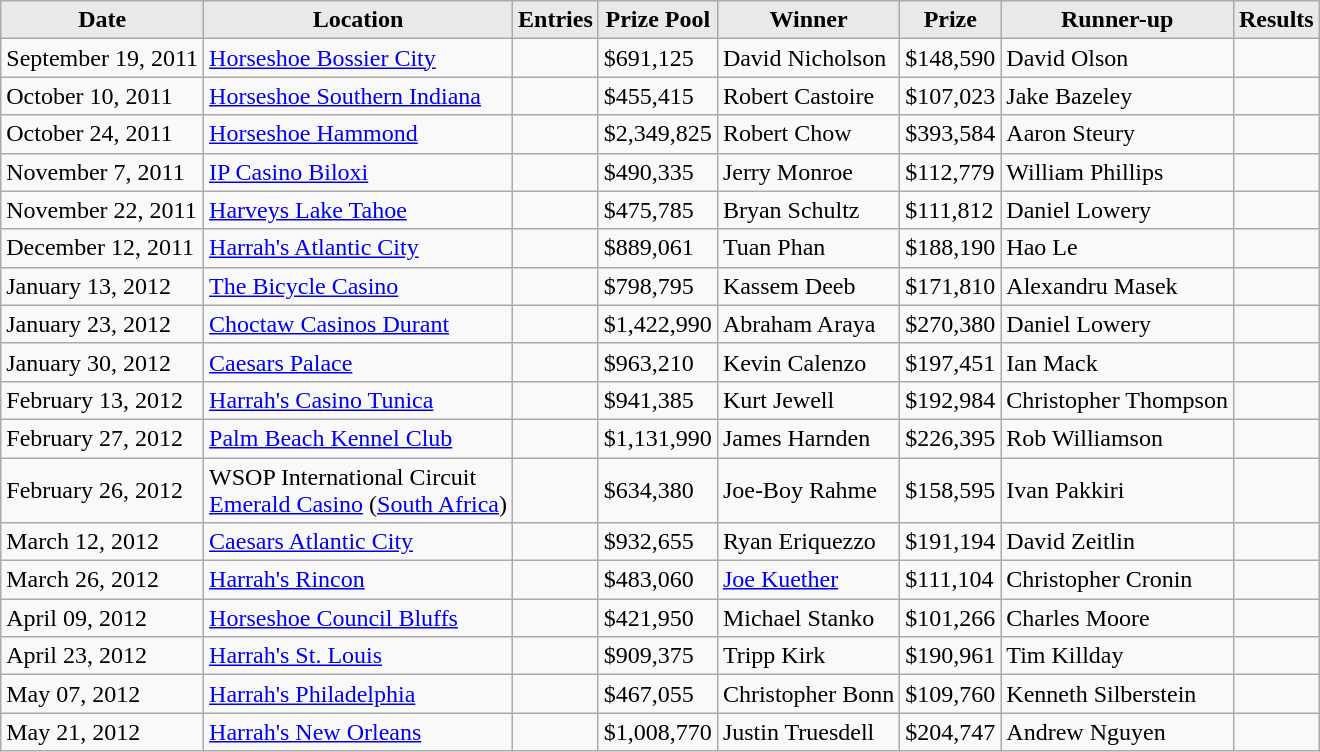<table class="wikitable">
<tr>
<th style="background: #E9E9E9;">Date</th>
<th style="background: #E9E9E9;">Location</th>
<th style="background: #E9E9E9;">Entries</th>
<th style="background: #E9E9E9;">Prize Pool</th>
<th style="background: #E9E9E9;">Winner</th>
<th style="background: #E9E9E9;">Prize</th>
<th style="background: #E9E9E9;">Runner-up</th>
<th style="background: #E9E9E9;">Results</th>
</tr>
<tr>
<td>September 19, 2011</td>
<td><a href='#'>Horseshoe Bossier City</a></td>
<td></td>
<td>$691,125</td>
<td> David Nicholson</td>
<td>$148,590</td>
<td> David Olson</td>
<td></td>
</tr>
<tr>
<td>October 10, 2011</td>
<td><a href='#'>Horseshoe Southern Indiana</a></td>
<td></td>
<td>$455,415</td>
<td> Robert Castoire</td>
<td>$107,023</td>
<td> Jake Bazeley</td>
<td></td>
</tr>
<tr>
<td>October 24, 2011</td>
<td><a href='#'>Horseshoe Hammond</a></td>
<td></td>
<td>$2,349,825</td>
<td> Robert Chow</td>
<td>$393,584</td>
<td> Aaron Steury</td>
<td></td>
</tr>
<tr>
<td>November 7, 2011</td>
<td><a href='#'>IP Casino Biloxi</a></td>
<td></td>
<td>$490,335</td>
<td> Jerry Monroe</td>
<td>$112,779</td>
<td> William Phillips</td>
<td></td>
</tr>
<tr>
<td>November 22, 2011</td>
<td><a href='#'>Harveys Lake Tahoe</a></td>
<td></td>
<td>$475,785</td>
<td> Bryan Schultz</td>
<td>$111,812</td>
<td> Daniel Lowery</td>
<td></td>
</tr>
<tr>
<td>December 12, 2011</td>
<td><a href='#'>Harrah's Atlantic City</a></td>
<td></td>
<td>$889,061</td>
<td> Tuan Phan</td>
<td>$188,190</td>
<td> Hao Le</td>
<td></td>
</tr>
<tr>
<td>January 13, 2012</td>
<td><a href='#'>The Bicycle Casino</a></td>
<td></td>
<td>$798,795</td>
<td> Kassem Deeb</td>
<td>$171,810</td>
<td> Alexandru Masek</td>
<td></td>
</tr>
<tr>
<td>January 23, 2012</td>
<td><a href='#'>Choctaw Casinos Durant</a></td>
<td></td>
<td>$1,422,990</td>
<td> Abraham Araya</td>
<td>$270,380</td>
<td> Daniel Lowery</td>
<td></td>
</tr>
<tr>
<td>January 30, 2012</td>
<td><a href='#'>Caesars Palace</a></td>
<td></td>
<td>$963,210</td>
<td> Kevin Calenzo</td>
<td>$197,451</td>
<td> Ian Mack</td>
<td></td>
</tr>
<tr>
<td>February 13, 2012</td>
<td><a href='#'>Harrah's Casino Tunica</a></td>
<td></td>
<td>$941,385</td>
<td> Kurt Jewell</td>
<td>$192,984</td>
<td> Christopher Thompson</td>
<td></td>
</tr>
<tr>
<td>February 27, 2012</td>
<td><a href='#'>Palm Beach Kennel Club</a></td>
<td></td>
<td>$1,131,990</td>
<td> James Harnden</td>
<td>$226,395</td>
<td> Rob Williamson</td>
<td></td>
</tr>
<tr>
<td>February 26, 2012</td>
<td>WSOP International Circuit<br><a href='#'>Emerald Casino</a> (<a href='#'>South Africa</a>)</td>
<td></td>
<td>$634,380</td>
<td> Joe-Boy Rahme</td>
<td>$158,595</td>
<td> Ivan Pakkiri</td>
<td></td>
</tr>
<tr>
<td>March 12, 2012</td>
<td><a href='#'>Caesars Atlantic City</a></td>
<td></td>
<td>$932,655</td>
<td> Ryan Eriquezzo</td>
<td>$191,194</td>
<td> David Zeitlin</td>
<td></td>
</tr>
<tr>
<td>March 26, 2012</td>
<td><a href='#'>Harrah's Rincon</a></td>
<td></td>
<td>$483,060</td>
<td> <a href='#'>Joe Kuether</a></td>
<td>$111,104</td>
<td> Christopher Cronin</td>
<td></td>
</tr>
<tr>
<td>April 09, 2012</td>
<td><a href='#'>Horseshoe Council Bluffs</a></td>
<td></td>
<td>$421,950</td>
<td> Michael Stanko</td>
<td>$101,266</td>
<td> Charles Moore</td>
<td></td>
</tr>
<tr>
<td>April 23, 2012</td>
<td><a href='#'>Harrah's St. Louis</a></td>
<td></td>
<td>$909,375</td>
<td> Tripp Kirk</td>
<td>$190,961</td>
<td> Tim Killday</td>
<td></td>
</tr>
<tr>
<td>May 07, 2012</td>
<td><a href='#'>Harrah's Philadelphia</a></td>
<td></td>
<td>$467,055</td>
<td> Christopher Bonn</td>
<td>$109,760</td>
<td> Kenneth Silberstein</td>
<td></td>
</tr>
<tr>
<td>May 21, 2012</td>
<td><a href='#'>Harrah's New Orleans</a></td>
<td></td>
<td>$1,008,770</td>
<td> Justin Truesdell</td>
<td>$204,747</td>
<td> Andrew Nguyen</td>
<td></td>
</tr>
</table>
